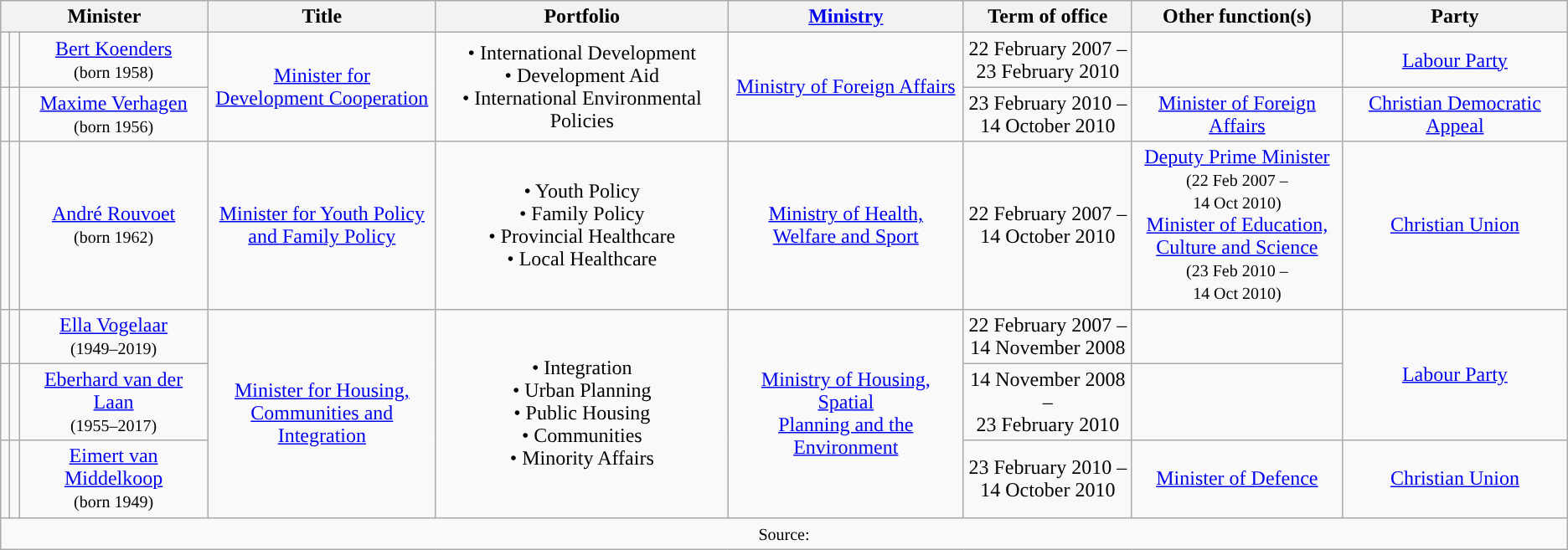<table class="wikitable" style="text-align:center">
<tr>
<th colspan=3>Minister</th>
<th>Title</th>
<th>Portfolio</th>
<th><a href='#'>Ministry</a></th>
<th>Term of office</th>
<th>Other function(s)</th>
<th>Party</th>
</tr>
<tr>
<td style="background:"></td>
<td></td>
<td><a href='#'>Bert Koenders</a> <br> <small>(born 1958)</small></td>
<td rowspan=2><a href='#'>Minister for <br> Development Cooperation</a></td>
<td rowspan=2>• International Development <br> • Development Aid <br> • International Environmental Policies</td>
<td rowspan=2><a href='#'>Ministry of Foreign Affairs</a></td>
<td>22 February 2007 – <br> 23 February 2010 <br> </td>
<td></td>
<td><a href='#'>Labour Party</a></td>
</tr>
<tr>
<td style="background:"></td>
<td></td>
<td><a href='#'>Maxime Verhagen</a> <br> <small>(born 1956)</small></td>
<td>23 February 2010 – <br> 14 October 2010</td>
<td><a href='#'>Minister of Foreign Affairs</a></td>
<td><a href='#'>Christian Democratic Appeal</a></td>
</tr>
<tr>
<td style="background:"></td>
<td></td>
<td><a href='#'>André Rouvoet</a> <br> <small>(born 1962)</small></td>
<td><a href='#'>Minister for Youth Policy <br> and Family Policy</a></td>
<td>• Youth Policy <br> • Family Policy <br> • Provincial Healthcare <br> • Local Healthcare</td>
<td><a href='#'>Ministry of Health, <br> Welfare and Sport</a></td>
<td>22 February 2007 – <br> 14 October 2010</td>
<td><a href='#'>Deputy Prime Minister</a> <br> <small>(22 Feb 2007 – <br> 14 Oct 2010)</small> <br> <a href='#'>Minister of Education, <br> Culture and Science</a> <br> <small>(23 Feb 2010 – <br> 14 Oct 2010)</small></td>
<td><a href='#'>Christian Union</a></td>
</tr>
<tr>
<td style="background:"></td>
<td></td>
<td><a href='#'>Ella Vogelaar</a> <br> <small>(1949–2019)</small></td>
<td rowspan=3><a href='#'>Minister for Housing, <br> Communities and Integration</a></td>
<td rowspan=3>• Integration <br> • Urban Planning <br> • Public Housing <br> • Communities <br> • Minority Affairs</td>
<td rowspan=3><a href='#'>Ministry of Housing, Spatial <br> Planning and the Environment</a></td>
<td>22 February 2007 – <br> 14 November 2008 <br> </td>
<td></td>
<td rowspan=2><a href='#'>Labour Party</a></td>
</tr>
<tr>
<td style="background:"></td>
<td></td>
<td><a href='#'>Eberhard van der Laan</a> <br> <small>(1955–2017)</small></td>
<td>14 November 2008 – <br> 23 February 2010 <br> </td>
<td></td>
</tr>
<tr>
<td style="background:"></td>
<td></td>
<td><a href='#'>Eimert van Middelkoop</a> <br> <small>(born 1949)</small></td>
<td>23 February 2010 – <br> 14 October 2010</td>
<td><a href='#'>Minister of Defence</a></td>
<td><a href='#'>Christian Union</a></td>
</tr>
<tr>
<td colspan=9><small>Source:</small></td>
</tr>
</table>
